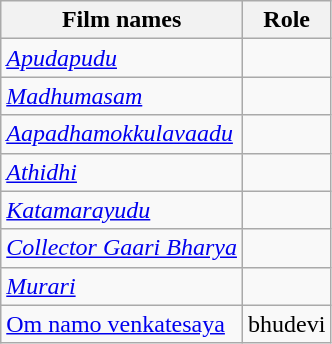<table class="wikitable">
<tr>
<th>Film names</th>
<th>Role</th>
</tr>
<tr>
<td><em><a href='#'>Apudapudu</a></em></td>
<td></td>
</tr>
<tr>
<td><em><a href='#'>Madhumasam</a></em></td>
<td></td>
</tr>
<tr>
<td><em><a href='#'>Aapadhamokkulavaadu</a></em></td>
<td></td>
</tr>
<tr>
<td><a href='#'><em>Athidhi</em></a></td>
<td></td>
</tr>
<tr>
<td><em><a href='#'>Katamarayudu</a></em></td>
<td></td>
</tr>
<tr>
<td><em><a href='#'>Collector Gaari Bharya</a></em></td>
<td></td>
</tr>
<tr>
<td><em><a href='#'>Murari</a></em></td>
<td></td>
</tr>
<tr>
<td><a href='#'>Om namo venkatesaya</a></td>
<td>bhudevi</td>
</tr>
</table>
